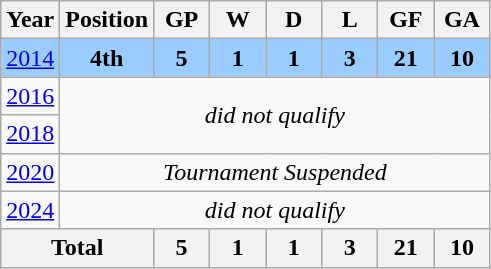<table class="wikitable" style="text-align: center;">
<tr>
<th>Year</th>
<th>Position</th>
<th width=30>GP</th>
<th width=30>W</th>
<th width=30>D</th>
<th width=30>L</th>
<th width=30>GF</th>
<th width=30>GA</th>
</tr>
<tr style="background:#9acdff;">
<td> <a href='#'>2014</a></td>
<td><strong>4th</strong></td>
<td><strong>5</strong></td>
<td><strong>1</strong></td>
<td><strong>1</strong></td>
<td><strong>3</strong></td>
<td><strong>21</strong></td>
<td><strong>10</strong></td>
</tr>
<tr>
<td> <a href='#'>2016</a></td>
<td colspan=7 rowspan=2><em>did not qualify</em></td>
</tr>
<tr>
<td> <a href='#'>2018</a></td>
</tr>
<tr>
<td> <a href='#'>2020</a></td>
<td colspan=7><em>Tournament Suspended</em></td>
</tr>
<tr>
<td> <a href='#'>2024</a></td>
<td colspan=7><em>did not qualify</em></td>
</tr>
<tr>
<th colspan=2>Total</th>
<th>5</th>
<th>1</th>
<th>1</th>
<th>3</th>
<th>21</th>
<th>10</th>
</tr>
</table>
